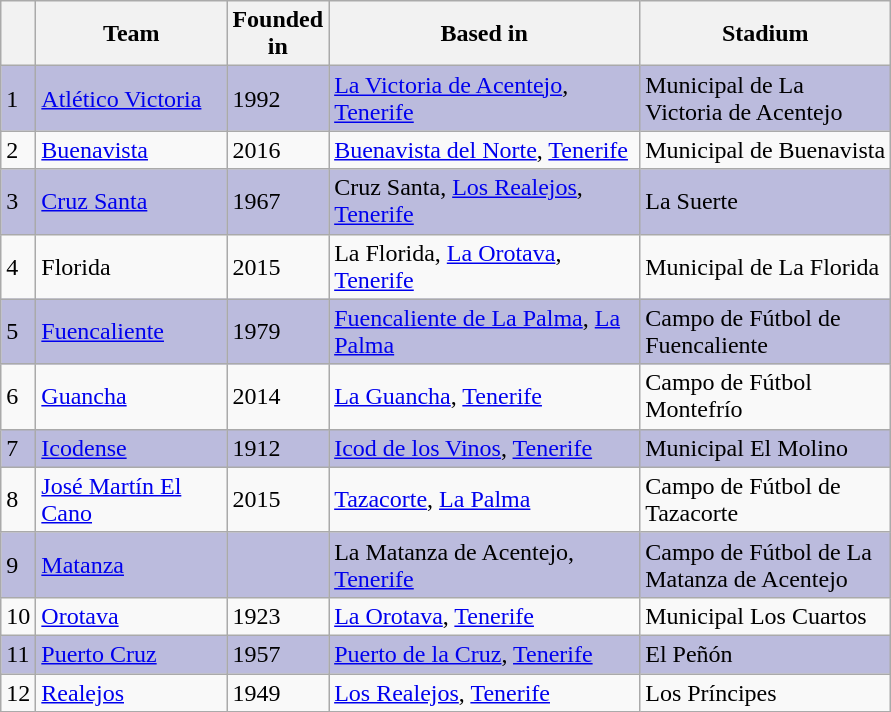<table class="wikitable sortable">
<tr>
<th width=10></th>
<th width=120>Team</th>
<th width=20>Founded in</th>
<th width=200>Based in</th>
<th width=160>Stadium</th>
</tr>
<tr ! style="background:#BBBBDD;">
<td>1</td>
<td><a href='#'>Atlético Victoria</a></td>
<td>1992</td>
<td><a href='#'>La Victoria de Acentejo</a>, <a href='#'>Tenerife</a></td>
<td>Municipal de La Victoria de Acentejo</td>
</tr>
<tr>
<td>2</td>
<td><a href='#'>Buenavista</a></td>
<td>2016</td>
<td><a href='#'>Buenavista del Norte</a>, <a href='#'>Tenerife</a></td>
<td>Municipal de Buenavista</td>
</tr>
<tr ! style="background:#BBBBDD;">
<td>3</td>
<td><a href='#'>Cruz Santa</a></td>
<td>1967</td>
<td>Cruz Santa, <a href='#'>Los Realejos</a>, <a href='#'>Tenerife</a></td>
<td>La Suerte</td>
</tr>
<tr>
<td>4</td>
<td>Florida</td>
<td>2015</td>
<td>La Florida, <a href='#'>La Orotava</a>, <a href='#'>Tenerife</a></td>
<td>Municipal de La Florida</td>
</tr>
<tr ! style="background:#BBBBDD;">
<td>5</td>
<td><a href='#'>Fuencaliente</a></td>
<td>1979</td>
<td><a href='#'>Fuencaliente de La Palma</a>, <a href='#'>La Palma</a></td>
<td>Campo de Fútbol de Fuencaliente</td>
</tr>
<tr>
<td>6</td>
<td><a href='#'>Guancha</a></td>
<td>2014</td>
<td><a href='#'>La Guancha</a>, <a href='#'>Tenerife</a></td>
<td>Campo de Fútbol Montefrío</td>
</tr>
<tr ! style="background:#BBBBDD;">
<td>7</td>
<td><a href='#'>Icodense</a></td>
<td>1912</td>
<td><a href='#'>Icod de los Vinos</a>, <a href='#'>Tenerife</a></td>
<td>Municipal El Molino</td>
</tr>
<tr>
<td>8</td>
<td><a href='#'>José Martín El Cano</a></td>
<td>2015</td>
<td><a href='#'>Tazacorte</a>, <a href='#'>La Palma</a></td>
<td>Campo de Fútbol de Tazacorte</td>
</tr>
<tr ! style="background:#BBBBDD;">
<td>9</td>
<td><a href='#'>Matanza</a></td>
<td></td>
<td>La Matanza de Acentejo, <a href='#'>Tenerife</a></td>
<td>Campo de Fútbol de La Matanza de Acentejo</td>
</tr>
<tr>
<td>10</td>
<td><a href='#'>Orotava</a></td>
<td>1923</td>
<td><a href='#'>La Orotava</a>, <a href='#'>Tenerife</a></td>
<td>Municipal Los Cuartos</td>
</tr>
<tr ! style="background:#BBBBDD;">
<td>11</td>
<td><a href='#'>Puerto Cruz</a></td>
<td>1957</td>
<td><a href='#'>Puerto de la Cruz</a>, <a href='#'>Tenerife</a></td>
<td>El Peñón</td>
</tr>
<tr>
<td>12</td>
<td><a href='#'>Realejos</a></td>
<td>1949</td>
<td><a href='#'>Los Realejos</a>, <a href='#'>Tenerife</a></td>
<td>Los Príncipes</td>
</tr>
</table>
